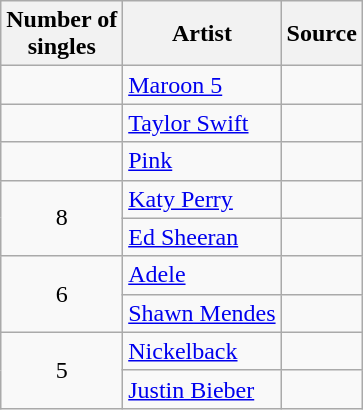<table class="wikitable">
<tr>
<th>Number of <br> singles</th>
<th>Artist</th>
<th>Source</th>
</tr>
<tr>
<td></td>
<td><a href='#'>Maroon 5</a></td>
<td></td>
</tr>
<tr>
<td></td>
<td><a href='#'>Taylor Swift</a></td>
<td></td>
</tr>
<tr>
<td></td>
<td><a href='#'>Pink</a></td>
<td></td>
</tr>
<tr>
<td rowspan="2" style="text-align:center;">8</td>
<td><a href='#'>Katy Perry</a></td>
<td></td>
</tr>
<tr>
<td><a href='#'>Ed Sheeran</a></td>
<td></td>
</tr>
<tr>
<td rowspan="2" style="text-align:center;">6</td>
<td><a href='#'>Adele</a></td>
<td></td>
</tr>
<tr>
<td><a href='#'>Shawn Mendes</a></td>
<td></td>
</tr>
<tr>
<td rowspan="2" style="text-align:center;">5</td>
<td><a href='#'>Nickelback</a></td>
<td></td>
</tr>
<tr>
<td><a href='#'>Justin Bieber</a></td>
<td></td>
</tr>
</table>
